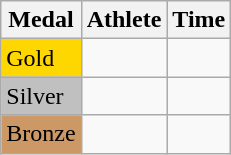<table class="wikitable">
<tr>
<th>Medal</th>
<th>Athlete</th>
<th>Time</th>
</tr>
<tr>
<td bgcolor="gold">Gold</td>
<td></td>
<td></td>
</tr>
<tr>
<td bgcolor="silver">Silver</td>
<td></td>
<td></td>
</tr>
<tr>
<td bgcolor="CC9966">Bronze</td>
<td></td>
<td></td>
</tr>
</table>
